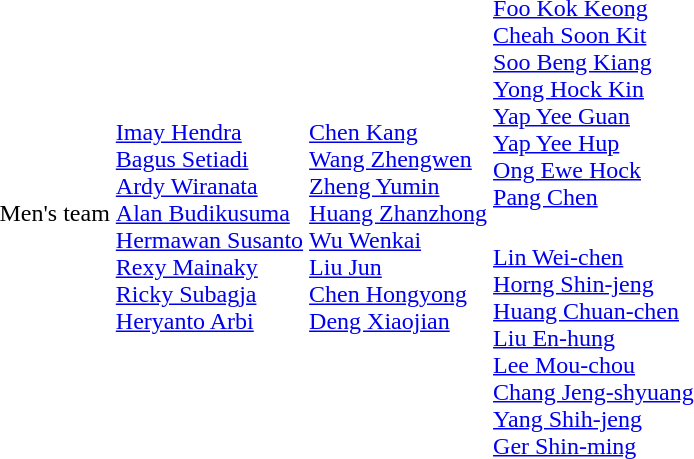<table>
<tr>
<td rowspan="2">Men's team</td>
<td rowspan=2;align="left"> <br> <a href='#'>Imay Hendra</a> <br> <a href='#'>Bagus Setiadi</a> <br> <a href='#'>Ardy Wiranata</a> <br> <a href='#'>Alan Budikusuma</a> <br> <a href='#'>Hermawan Susanto</a> <br> <a href='#'>Rexy Mainaky</a> <br> <a href='#'>Ricky Subagja</a> <br> <a href='#'>Heryanto Arbi</a></td>
<td rowspan=2;align="left"> <br> <a href='#'>Chen Kang</a> <br> <a href='#'>Wang Zhengwen</a> <br> <a href='#'>Zheng Yumin</a> <br> <a href='#'>Huang Zhanzhong</a> <br> <a href='#'>Wu Wenkai</a> <br> <a href='#'>Liu Jun</a> <br> <a href='#'>Chen Hongyong</a> <br> <a href='#'>Deng Xiaojian</a></td>
<td align="left"> <br> <a href='#'>Foo Kok Keong</a> <br> <a href='#'>Cheah Soon Kit</a> <br> <a href='#'>Soo Beng Kiang</a> <br> <a href='#'>Yong Hock Kin</a> <br> <a href='#'>Yap Yee Guan</a> <br> <a href='#'>Yap Yee Hup</a> <br> <a href='#'>Ong Ewe Hock</a> <br> <a href='#'>Pang Chen</a></td>
</tr>
<tr>
<td align="left"> <br> <a href='#'>Lin Wei-chen</a> <br> <a href='#'>Horng Shin-jeng</a> <br> <a href='#'>Huang Chuan-chen</a> <br> <a href='#'>Liu En-hung</a> <br> <a href='#'>Lee Mou-chou</a> <br> <a href='#'>Chang Jeng-shyuang</a> <br> <a href='#'>Yang Shih-jeng</a> <br> <a href='#'>Ger Shin-ming</a></td>
</tr>
</table>
